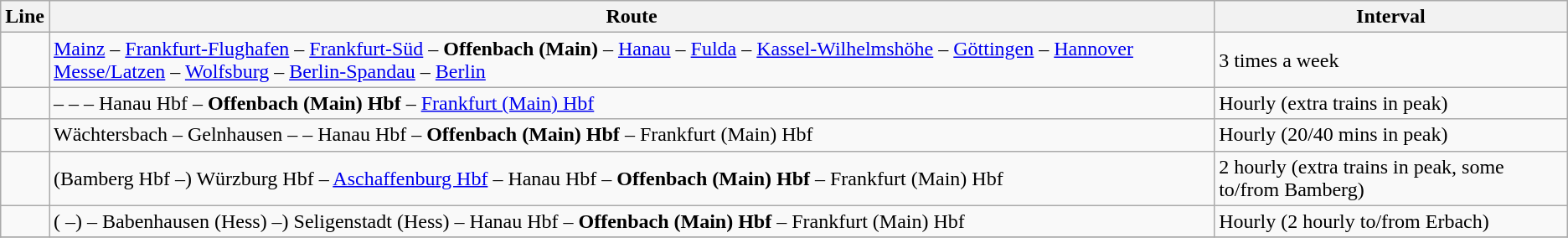<table class="wikitable">
<tr>
<th>Line</th>
<th>Route</th>
<th>Interval</th>
</tr>
<tr>
<td></td>
<td><a href='#'>Mainz</a> – <a href='#'>Frankfurt-Flughafen</a> – <a href='#'>Frankfurt-Süd</a> – <strong>Offenbach (Main)</strong> – <a href='#'>Hanau</a> – <a href='#'>Fulda</a> – <a href='#'>Kassel-Wilhelmshöhe</a> – <a href='#'>Göttingen</a> – <a href='#'>Hannover Messe/Latzen</a> – <a href='#'>Wolfsburg</a> – <a href='#'>Berlin-Spandau</a> – <a href='#'>Berlin</a></td>
<td>3 times a week</td>
</tr>
<tr>
<td></td>
<td> –  –  – Hanau Hbf – <strong>Offenbach (Main) Hbf</strong> – <a href='#'>Frankfurt (Main) Hbf</a></td>
<td>Hourly (extra trains in peak)</td>
</tr>
<tr>
<td></td>
<td>Wächtersbach – Gelnhausen –  – Hanau Hbf – <strong>Offenbach (Main) Hbf</strong> – Frankfurt (Main) Hbf</td>
<td>Hourly (20/40 mins in peak)</td>
</tr>
<tr>
<td></td>
<td>(Bamberg Hbf –) Würzburg Hbf – <a href='#'>Aschaffenburg Hbf</a> – Hanau Hbf – <strong>Offenbach (Main) Hbf</strong> – Frankfurt (Main) Hbf</td>
<td>2 hourly (extra trains in peak, some to/from Bamberg)</td>
</tr>
<tr>
<td></td>
<td>( –)  – Babenhausen (Hess) –) Seligenstadt (Hess) – Hanau Hbf – <strong>Offenbach (Main) Hbf</strong> – Frankfurt (Main) Hbf</td>
<td>Hourly (2 hourly to/from Erbach)</td>
</tr>
<tr>
</tr>
</table>
